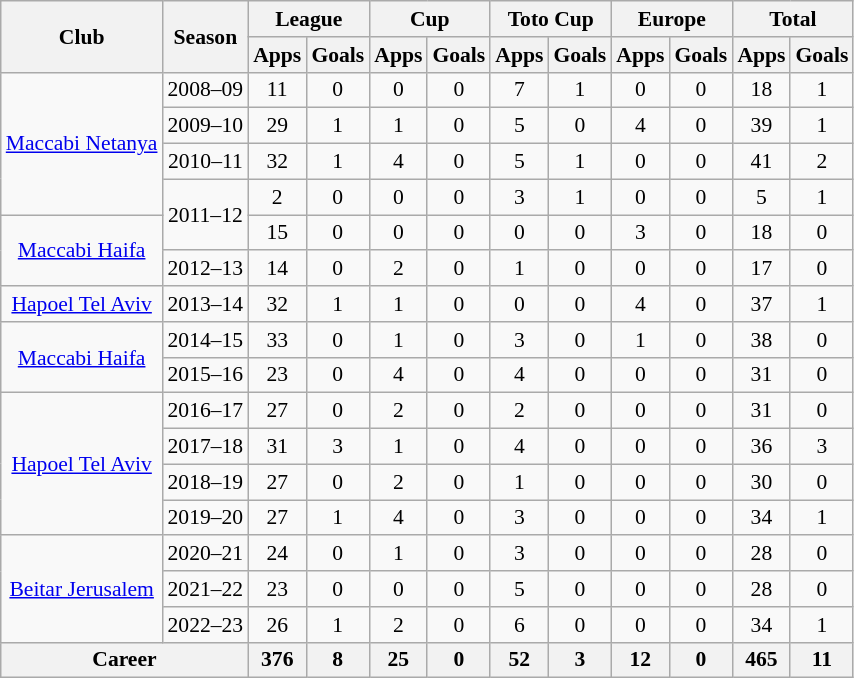<table class="wikitable" style="font-size:90%; text-align: center;">
<tr>
<th rowspan="2">Club</th>
<th rowspan="2">Season</th>
<th colspan="2">League</th>
<th colspan="2">Cup</th>
<th colspan="2">Toto Cup</th>
<th colspan="2">Europe</th>
<th colspan="2">Total</th>
</tr>
<tr>
<th>Apps</th>
<th>Goals</th>
<th>Apps</th>
<th>Goals</th>
<th>Apps</th>
<th>Goals</th>
<th>Apps</th>
<th>Goals</th>
<th>Apps</th>
<th>Goals</th>
</tr>
<tr |-||-||-|>
<td rowspan="4"><a href='#'>Maccabi Netanya</a></td>
<td>2008–09</td>
<td>11</td>
<td>0</td>
<td>0</td>
<td>0</td>
<td>7</td>
<td>1</td>
<td>0</td>
<td>0</td>
<td>18</td>
<td>1</td>
</tr>
<tr>
<td>2009–10</td>
<td>29</td>
<td>1</td>
<td>1</td>
<td>0</td>
<td>5</td>
<td>0</td>
<td>4</td>
<td>0</td>
<td>39</td>
<td>1</td>
</tr>
<tr>
<td>2010–11</td>
<td>32</td>
<td>1</td>
<td>4</td>
<td>0</td>
<td>5</td>
<td>1</td>
<td>0</td>
<td>0</td>
<td>41</td>
<td>2</td>
</tr>
<tr>
<td rowspan="2">2011–12</td>
<td>2</td>
<td>0</td>
<td>0</td>
<td>0</td>
<td>3</td>
<td>1</td>
<td>0</td>
<td>0</td>
<td>5</td>
<td>1</td>
</tr>
<tr>
<td rowspan="2"><a href='#'>Maccabi Haifa</a></td>
<td>15</td>
<td>0</td>
<td>0</td>
<td>0</td>
<td>0</td>
<td>0</td>
<td>3</td>
<td>0</td>
<td>18</td>
<td>0</td>
</tr>
<tr>
<td>2012–13</td>
<td>14</td>
<td>0</td>
<td>2</td>
<td>0</td>
<td>1</td>
<td>0</td>
<td>0</td>
<td>0</td>
<td>17</td>
<td>0</td>
</tr>
<tr>
<td rowspan="1"><a href='#'>Hapoel Tel Aviv</a></td>
<td>2013–14</td>
<td>32</td>
<td>1</td>
<td>1</td>
<td>0</td>
<td>0</td>
<td>0</td>
<td>4</td>
<td>0</td>
<td>37</td>
<td>1</td>
</tr>
<tr 1>
<td rowspan="2"><a href='#'>Maccabi Haifa</a></td>
<td>2014–15</td>
<td>33</td>
<td>0</td>
<td>1</td>
<td>0</td>
<td>3</td>
<td>0</td>
<td>1</td>
<td>0</td>
<td>38</td>
<td>0</td>
</tr>
<tr>
<td>2015–16</td>
<td>23</td>
<td>0</td>
<td>4</td>
<td>0</td>
<td>4</td>
<td>0</td>
<td>0</td>
<td>0</td>
<td>31</td>
<td>0</td>
</tr>
<tr>
<td rowspan="4"><a href='#'>Hapoel Tel Aviv</a></td>
<td>2016–17</td>
<td>27</td>
<td>0</td>
<td>2</td>
<td>0</td>
<td>2</td>
<td>0</td>
<td>0</td>
<td>0</td>
<td>31</td>
<td>0</td>
</tr>
<tr>
<td>2017–18</td>
<td>31</td>
<td>3</td>
<td>1</td>
<td>0</td>
<td>4</td>
<td>0</td>
<td>0</td>
<td>0</td>
<td>36</td>
<td>3</td>
</tr>
<tr>
<td>2018–19</td>
<td>27</td>
<td>0</td>
<td>2</td>
<td>0</td>
<td>1</td>
<td>0</td>
<td>0</td>
<td>0</td>
<td>30</td>
<td>0</td>
</tr>
<tr>
<td>2019–20</td>
<td>27</td>
<td>1</td>
<td>4</td>
<td>0</td>
<td>3</td>
<td>0</td>
<td>0</td>
<td>0</td>
<td>34</td>
<td>1</td>
</tr>
<tr>
<td rowspan="3"><a href='#'>Beitar Jerusalem</a></td>
<td>2020–21</td>
<td>24</td>
<td>0</td>
<td>1</td>
<td>0</td>
<td>3</td>
<td>0</td>
<td>0</td>
<td>0</td>
<td>28</td>
<td>0</td>
</tr>
<tr>
<td>2021–22</td>
<td>23</td>
<td>0</td>
<td>0</td>
<td>0</td>
<td>5</td>
<td>0</td>
<td>0</td>
<td>0</td>
<td>28</td>
<td>0</td>
</tr>
<tr>
<td>2022–23</td>
<td>26</td>
<td>1</td>
<td>2</td>
<td>0</td>
<td>6</td>
<td>0</td>
<td>0</td>
<td>0</td>
<td>34</td>
<td>1</td>
</tr>
<tr>
<th colspan="2">Career</th>
<th>376</th>
<th>8</th>
<th>25</th>
<th>0</th>
<th>52</th>
<th>3</th>
<th>12</th>
<th>0</th>
<th>465</th>
<th>11</th>
</tr>
</table>
